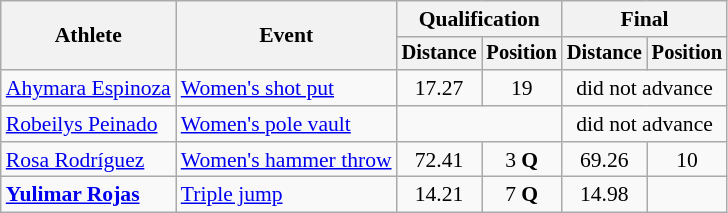<table class=wikitable style="font-size:90%">
<tr>
<th rowspan="2">Athlete</th>
<th rowspan="2">Event</th>
<th colspan="2">Qualification</th>
<th colspan="2">Final</th>
</tr>
<tr style="font-size:95%">
<th>Distance</th>
<th>Position</th>
<th>Distance</th>
<th>Position</th>
</tr>
<tr align=center>
<td align=left><a href='#'>Ahymara Espinoza</a></td>
<td align=left><a href='#'>Women's shot put</a></td>
<td>17.27</td>
<td>19</td>
<td colspan=2>did not advance</td>
</tr>
<tr align=center>
<td align=left><a href='#'>Robeilys Peinado</a></td>
<td align=left><a href='#'>Women's pole vault</a></td>
<td colspan=2></td>
<td colspan=2>did not advance</td>
</tr>
<tr align=center>
<td align=left><a href='#'>Rosa Rodríguez</a></td>
<td align=left><a href='#'>Women's hammer throw</a></td>
<td>72.41</td>
<td>3 <strong>Q</strong></td>
<td>69.26</td>
<td>10</td>
</tr>
<tr align=center>
<td align=left><strong><a href='#'>Yulimar Rojas</a></strong></td>
<td align=left><a href='#'>Triple jump</a></td>
<td>14.21</td>
<td>7 <strong>Q</strong></td>
<td>14.98</td>
<td></td>
</tr>
</table>
